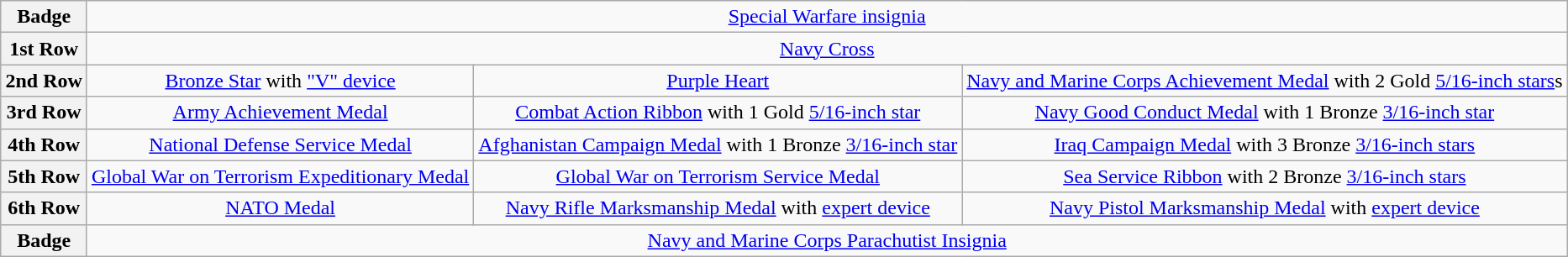<table class="wikitable" style="margin: 1em auto; text-align: center;">
<tr>
<th scope=row>Badge</th>
<td colspan="6" style="text-align:center;"><a href='#'>Special Warfare insignia</a></td>
</tr>
<tr>
<th scope=row>1st Row</th>
<td colspan="6"><a href='#'>Navy Cross</a></td>
</tr>
<tr>
<th scope=row>2nd Row</th>
<td colspan="2" style="text-align:center;"><a href='#'>Bronze Star</a> with <a href='#'>"V" device</a></td>
<td colspan="2" style="text-align:center;"><a href='#'>Purple Heart</a></td>
<td colspan="2" style="text-align:center;"><a href='#'>Navy and Marine Corps Achievement Medal</a> with 2 Gold <a href='#'>5/16-inch stars</a>s</td>
</tr>
<tr>
<th scope=row>3rd Row</th>
<td colspan="2" style="text-align:center;"><a href='#'>Army Achievement Medal</a></td>
<td colspan="2" style="text-align:center;"><a href='#'>Combat Action Ribbon</a> with 1 Gold <a href='#'>5/16-inch star</a></td>
<td colspan="2" style="text-align:center;"><a href='#'>Navy Good Conduct Medal</a> with 1 Bronze <a href='#'>3/16-inch star</a></td>
</tr>
<tr>
<th scope=row>4th Row</th>
<td colspan="2" style="text-align:center;"><a href='#'>National Defense Service Medal</a></td>
<td colspan="2" style="text-align:center;"><a href='#'>Afghanistan Campaign Medal</a> with 1 Bronze <a href='#'>3/16-inch star</a></td>
<td colspan="2" style="text-align:center;"><a href='#'>Iraq Campaign Medal</a> with 3 Bronze <a href='#'>3/16-inch stars</a></td>
</tr>
<tr>
<th scope=row>5th Row</th>
<td colspan="2" style="text-align:center;"><a href='#'>Global War on Terrorism Expeditionary Medal</a></td>
<td colspan="2" style="text-align:center;"><a href='#'>Global War on Terrorism Service Medal</a></td>
<td colspan="2" style="text-align:center;"><a href='#'>Sea Service Ribbon</a> with 2 Bronze <a href='#'>3/16-inch stars</a></td>
</tr>
<tr>
<th scope=row>6th Row</th>
<td colspan="2" style="text-align:center;"><a href='#'>NATO Medal</a></td>
<td colspan="2" style="text-align:center;"><a href='#'>Navy Rifle Marksmanship Medal</a> with <a href='#'>expert device</a></td>
<td colspan="2" style="text-align:center;"><a href='#'>Navy Pistol Marksmanship Medal</a> with <a href='#'>expert device</a></td>
</tr>
<tr>
<th scope=row>Badge</th>
<td colspan="6" style="text-align:center;"><a href='#'>Navy and Marine Corps Parachutist Insignia</a></td>
</tr>
</table>
